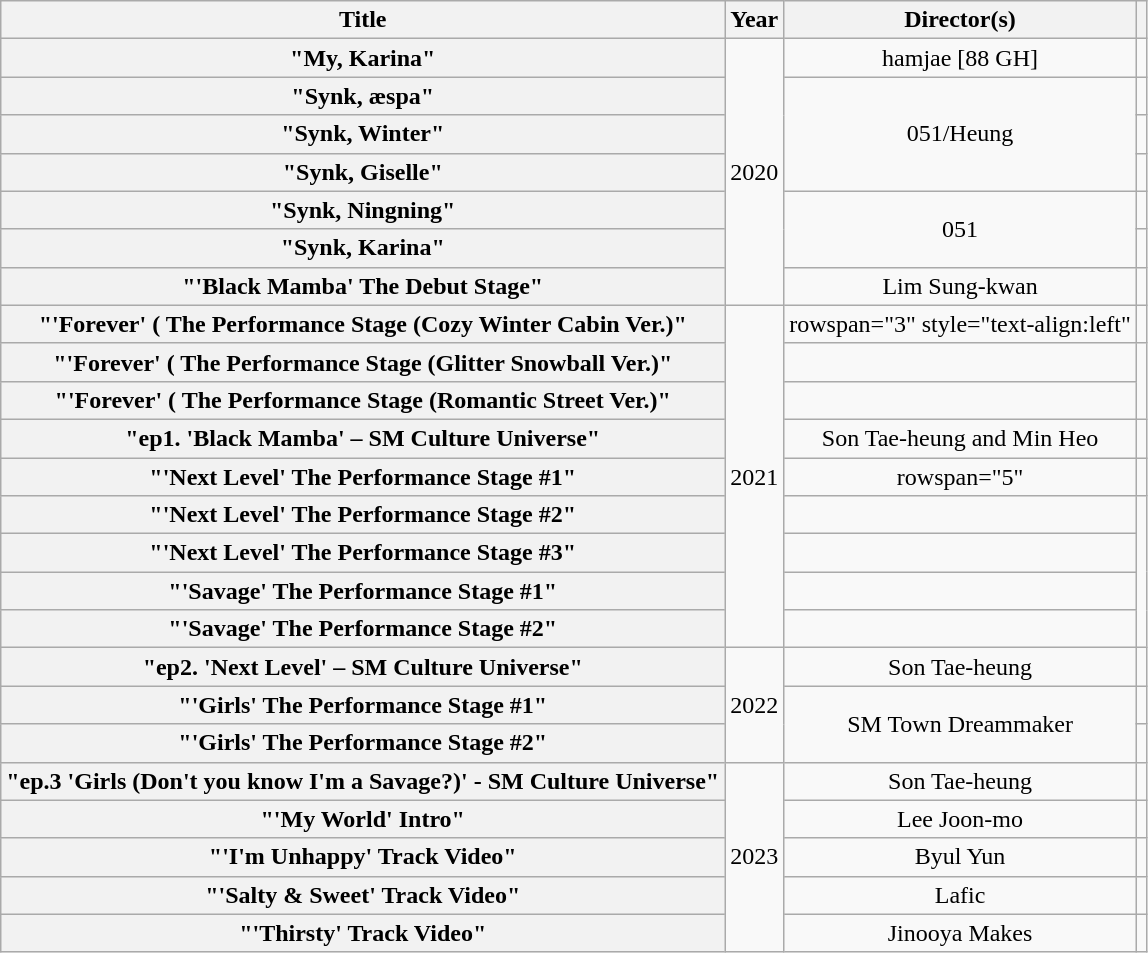<table class="wikitable plainrowheaders" style="text-align:center">
<tr>
<th scope="col">Title</th>
<th scope="col">Year</th>
<th scope="col">Director(s)</th>
<th scope="col"></th>
</tr>
<tr>
<th scope="row">"My, Karina"</th>
<td rowspan="7">2020</td>
<td style="text-align:center">hamjae [88 GH]</td>
<td></td>
</tr>
<tr>
<th scope="row">"Synk, æspa"</th>
<td rowspan="3" style="text-align:center">051/Heung</td>
<td></td>
</tr>
<tr>
<th scope="row">"Synk, Winter"</th>
<td></td>
</tr>
<tr>
<th scope="row">"Synk, Giselle"</th>
<td></td>
</tr>
<tr>
<th scope="row">"Synk, Ningning"</th>
<td rowspan="2" style="text-align:center">051</td>
<td></td>
</tr>
<tr>
<th scope="row">"Synk, Karina"</th>
<td></td>
</tr>
<tr>
<th scope="row">"'Black Mamba' The Debut Stage"</th>
<td style="text-align:center">Lim Sung-kwan</td>
<td></td>
</tr>
<tr>
<th scope="row">"'Forever' ( The Performance Stage (Cozy Winter Cabin Ver.)"</th>
<td rowspan="9">2021</td>
<td>rowspan="3" style="text-align:left" </td>
<td></td>
</tr>
<tr>
<th scope="row">"'Forever' ( The Performance Stage (Glitter Snowball Ver.)"</th>
<td></td>
</tr>
<tr>
<th scope="row">"'Forever' ( The Performance Stage (Romantic Street Ver.)"</th>
<td></td>
</tr>
<tr>
<th scope="row">"ep1. 'Black Mamba' – SM Culture Universe"</th>
<td style="text-align:center">Son Tae-heung and Min Heo</td>
<td></td>
</tr>
<tr>
<th scope="row">"'Next Level' The Performance Stage #1"</th>
<td>rowspan="5" </td>
<td></td>
</tr>
<tr>
<th scope="row">"'Next Level' The Performance Stage #2"</th>
<td></td>
</tr>
<tr>
<th scope="row">"'Next Level' The Performance Stage #3"</th>
<td></td>
</tr>
<tr>
<th scope="row">"'Savage' The Performance Stage #1"</th>
<td></td>
</tr>
<tr>
<th scope="row">"'Savage' The Performance Stage #2"</th>
<td></td>
</tr>
<tr>
<th scope="row">"ep2. 'Next Level' – SM Culture Universe"</th>
<td rowspan="3">2022</td>
<td style="text-align:center">Son Tae-heung</td>
<td></td>
</tr>
<tr>
<th scope="row">"'Girls' The Performance Stage #1"</th>
<td rowspan="2" style="text-align:center">SM Town Dreammaker</td>
<td></td>
</tr>
<tr>
<th scope="row">"'Girls' The Performance Stage #2"</th>
<td></td>
</tr>
<tr>
<th scope="row">"ep.3 'Girls (Don't you know I'm a Savage?)' - SM Culture Universe"</th>
<td rowspan="5">2023</td>
<td style="text-align:center">Son Tae-heung</td>
<td></td>
</tr>
<tr>
<th scope="row">"'My World' Intro"</th>
<td>Lee Joon-mo</td>
<td></td>
</tr>
<tr>
<th scope="row">"'I'm Unhappy' Track Video"</th>
<td>Byul Yun</td>
<td></td>
</tr>
<tr>
<th scope="row">"'Salty & Sweet' Track Video"</th>
<td>Lafic</td>
<td></td>
</tr>
<tr>
<th scope="row">"'Thirsty' Track Video"</th>
<td>Jinooya Makes</td>
<td></td>
</tr>
</table>
